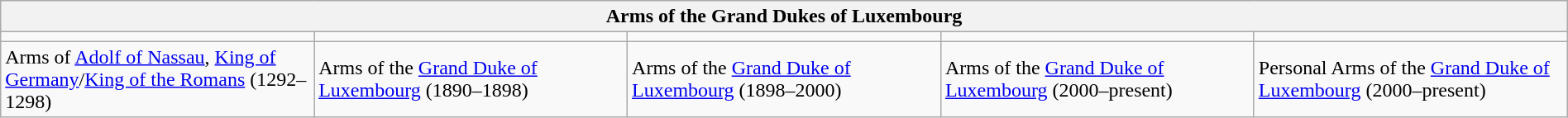<table class="wikitable" width="100%">
<tr>
<th align=center colspan=5>Arms of the Grand Dukes of Luxembourg</th>
</tr>
<tr>
<td align=center width="20%"></td>
<td align=center width="20%"></td>
<td align=center width="20%"></td>
<td align=center width="20%"></td>
<td align=center width="20%"></td>
</tr>
<tr>
<td>Arms of <a href='#'>Adolf of Nassau</a>, <a href='#'>King of Germany</a>/<a href='#'>King of the Romans</a> (1292–1298)</td>
<td>Arms of the <a href='#'>Grand Duke of Luxembourg</a> (1890–1898)</td>
<td>Arms of the <a href='#'>Grand Duke of Luxembourg</a> (1898–2000)</td>
<td>Arms of the <a href='#'>Grand Duke of Luxembourg</a> (2000–present)</td>
<td>Personal Arms of the <a href='#'>Grand Duke of Luxembourg</a> (2000–present)</td>
</tr>
</table>
